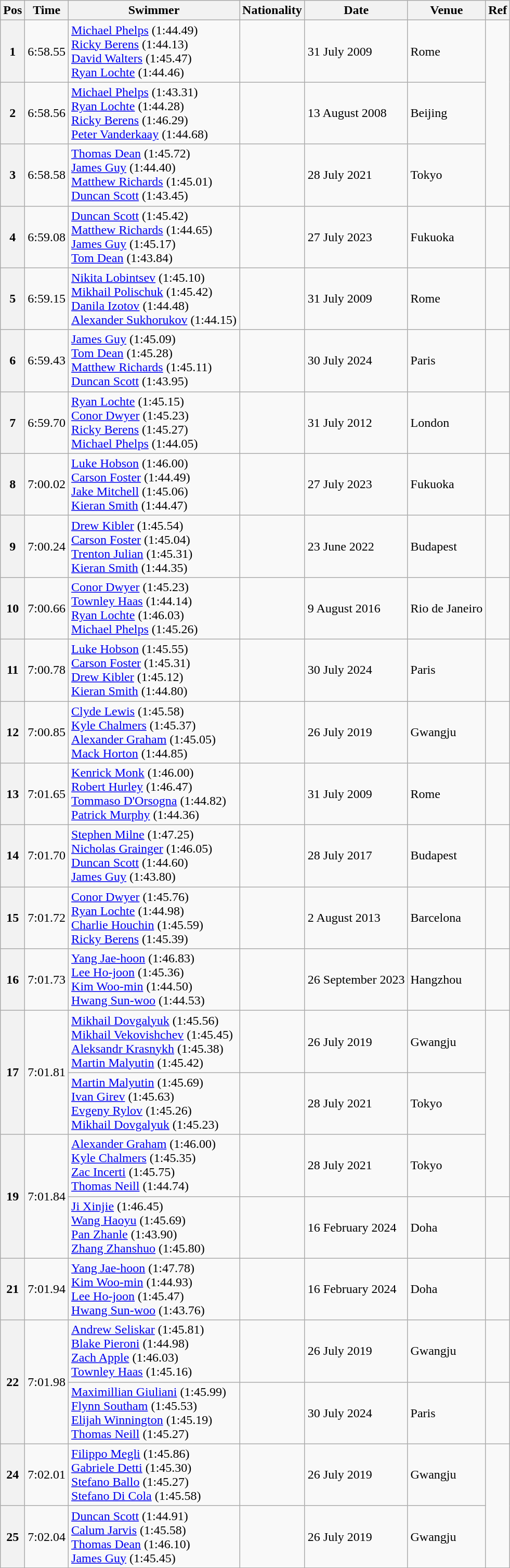<table class="wikitable">
<tr>
<th>Pos</th>
<th>Time</th>
<th>Swimmer</th>
<th>Nationality</th>
<th>Date</th>
<th>Venue</th>
<th>Ref</th>
</tr>
<tr>
<th>1</th>
<td>6:58.55</td>
<td><a href='#'>Michael Phelps</a> (1:44.49)<br><a href='#'>Ricky Berens</a> (1:44.13)<br><a href='#'>David Walters</a> (1:45.47)<br><a href='#'>Ryan Lochte</a> (1:44.46)</td>
<td></td>
<td>31 July 2009</td>
<td>Rome</td>
</tr>
<tr>
<th>2</th>
<td>6:58.56</td>
<td><a href='#'>Michael Phelps</a> (1:43.31)<br><a href='#'>Ryan Lochte</a> (1:44.28)<br><a href='#'>Ricky Berens</a> (1:46.29)<br><a href='#'>Peter Vanderkaay</a> (1:44.68)</td>
<td></td>
<td>13 August 2008</td>
<td>Beijing</td>
</tr>
<tr>
<th>3</th>
<td>6:58.58</td>
<td><a href='#'>Thomas Dean</a> (1:45.72)<br><a href='#'>James Guy</a> (1:44.40)<br><a href='#'>Matthew Richards</a> (1:45.01)<br><a href='#'>Duncan Scott</a> (1:43.45)</td>
<td></td>
<td>28 July 2021</td>
<td>Tokyo</td>
</tr>
<tr>
<th>4</th>
<td>6:59.08</td>
<td><a href='#'>Duncan Scott</a> (1:45.42)<br><a href='#'>Matthew Richards</a> (1:44.65)<br><a href='#'>James Guy</a> (1:45.17)<br><a href='#'>Tom Dean</a> (1:43.84)</td>
<td></td>
<td>27 July 2023</td>
<td>Fukuoka</td>
<td></td>
</tr>
<tr>
<th>5</th>
<td>6:59.15</td>
<td><a href='#'>Nikita Lobintsev</a> (1:45.10)<br><a href='#'>Mikhail Polischuk</a> (1:45.42)<br><a href='#'>Danila Izotov</a> (1:44.48)<br><a href='#'>Alexander Sukhorukov</a> (1:44.15)</td>
<td></td>
<td>31 July 2009</td>
<td>Rome</td>
</tr>
<tr>
<th>6</th>
<td>6:59.43</td>
<td><a href='#'>James Guy</a> (1:45.09)<br><a href='#'>Tom Dean</a> (1:45.28)<br><a href='#'>Matthew Richards</a> (1:45.11)<br><a href='#'>Duncan Scott</a> (1:43.95)</td>
<td></td>
<td>30 July 2024</td>
<td>Paris</td>
<td></td>
</tr>
<tr>
<th>7</th>
<td>6:59.70</td>
<td><a href='#'>Ryan Lochte</a> (1:45.15)<br><a href='#'>Conor Dwyer</a> (1:45.23)<br><a href='#'>Ricky Berens</a> (1:45.27)<br><a href='#'>Michael Phelps</a> (1:44.05)</td>
<td></td>
<td>31 July 2012</td>
<td>London</td>
</tr>
<tr>
<th>8</th>
<td>7:00.02</td>
<td><a href='#'>Luke Hobson</a> (1:46.00)<br><a href='#'>Carson Foster</a> (1:44.49)<br><a href='#'>Jake Mitchell</a> (1:45.06)<br><a href='#'>Kieran Smith</a> (1:44.47)</td>
<td></td>
<td>27 July 2023</td>
<td>Fukuoka</td>
<td></td>
</tr>
<tr>
<th>9</th>
<td>7:00.24</td>
<td><a href='#'>Drew Kibler</a> (1:45.54)<br><a href='#'>Carson Foster</a> (1:45.04)<br><a href='#'>Trenton Julian</a> (1:45.31)<br><a href='#'>Kieran Smith</a> (1:44.35)</td>
<td></td>
<td>23 June 2022</td>
<td>Budapest</td>
<td></td>
</tr>
<tr>
<th>10</th>
<td>7:00.66</td>
<td><a href='#'>Conor Dwyer</a> (1:45.23)<br><a href='#'>Townley Haas</a> (1:44.14)<br><a href='#'>Ryan Lochte</a> (1:46.03)<br><a href='#'>Michael Phelps</a> (1:45.26)</td>
<td></td>
<td>9 August 2016</td>
<td>Rio de Janeiro</td>
</tr>
<tr>
<th>11</th>
<td>7:00.78</td>
<td><a href='#'>Luke Hobson</a> (1:45.55)<br><a href='#'>Carson Foster</a> (1:45.31)<br><a href='#'>Drew Kibler</a> (1:45.12)<br><a href='#'>Kieran Smith</a> (1:44.80)</td>
<td></td>
<td>30 July 2024</td>
<td>Paris</td>
<td></td>
</tr>
<tr>
<th>12</th>
<td>7:00.85</td>
<td><a href='#'>Clyde Lewis</a> (1:45.58)<br><a href='#'>Kyle Chalmers</a> (1:45.37)<br><a href='#'>Alexander Graham</a> (1:45.05)<br><a href='#'>Mack Horton</a> (1:44.85)</td>
<td></td>
<td>26 July 2019</td>
<td>Gwangju</td>
<td></td>
</tr>
<tr>
<th>13</th>
<td>7:01.65</td>
<td><a href='#'>Kenrick Monk</a> (1:46.00)<br><a href='#'>Robert Hurley</a> (1:46.47)<br><a href='#'>Tommaso D'Orsogna</a> (1:44.82)<br><a href='#'>Patrick Murphy</a> (1:44.36)</td>
<td></td>
<td>31 July 2009</td>
<td>Rome</td>
<td></td>
</tr>
<tr>
<th>14</th>
<td>7:01.70</td>
<td><a href='#'>Stephen Milne</a> (1:47.25)<br><a href='#'>Nicholas Grainger</a> (1:46.05)<br><a href='#'>Duncan Scott</a> (1:44.60)<br><a href='#'>James Guy</a> (1:43.80)</td>
<td></td>
<td>28 July 2017</td>
<td>Budapest</td>
<td></td>
</tr>
<tr>
<th>15</th>
<td>7:01.72</td>
<td><a href='#'>Conor Dwyer</a> (1:45.76)<br><a href='#'>Ryan Lochte</a> (1:44.98)<br><a href='#'>Charlie Houchin</a> (1:45.59)<br><a href='#'>Ricky Berens</a> (1:45.39)</td>
<td></td>
<td>2 August 2013</td>
<td>Barcelona</td>
</tr>
<tr>
<th>16</th>
<td>7:01.73</td>
<td><a href='#'>Yang Jae-hoon</a> (1:46.83)<br><a href='#'>Lee Ho-joon</a> (1:45.36)<br><a href='#'>Kim Woo-min</a> (1:44.50)<br><a href='#'>Hwang Sun-woo</a> (1:44.53)</td>
<td></td>
<td>26 September 2023</td>
<td>Hangzhou</td>
<td></td>
</tr>
<tr>
<th rowspan=2>17</th>
<td rowspan=2>7:01.81</td>
<td><a href='#'>Mikhail Dovgalyuk</a> (1:45.56)<br><a href='#'>Mikhail Vekovishchev</a> (1:45.45)<br><a href='#'>Aleksandr Krasnykh</a> (1:45.38)<br><a href='#'>Martin Malyutin</a> (1:45.42)</td>
<td></td>
<td>26 July 2019</td>
<td>Gwangju</td>
</tr>
<tr>
<td><a href='#'>Martin Malyutin</a> (1:45.69)<br><a href='#'>Ivan Girev</a> (1:45.63)<br><a href='#'>Evgeny Rylov</a> (1:45.26)<br><a href='#'>Mikhail Dovgalyuk</a> (1:45.23)</td>
<td></td>
<td>28 July 2021</td>
<td>Tokyo</td>
</tr>
<tr>
<th rowspan=2>19</th>
<td rowspan=2>7:01.84</td>
<td><a href='#'>Alexander Graham</a> (1:46.00)<br><a href='#'>Kyle Chalmers</a> (1:45.35)<br><a href='#'>Zac Incerti</a> (1:45.75)<br><a href='#'>Thomas Neill</a> (1:44.74)</td>
<td></td>
<td>28 July 2021</td>
<td>Tokyo</td>
</tr>
<tr>
<td><a href='#'>Ji Xinjie</a> (1:46.45)<br><a href='#'>Wang Haoyu</a> (1:45.69)<br><a href='#'>Pan Zhanle</a> (1:43.90)<br><a href='#'>Zhang Zhanshuo</a> (1:45.80)</td>
<td></td>
<td>16 February 2024</td>
<td>Doha</td>
<td></td>
</tr>
<tr>
<th>21</th>
<td>7:01.94</td>
<td><a href='#'>Yang Jae-hoon</a> (1:47.78)<br><a href='#'>Kim Woo-min</a> (1:44.93)<br><a href='#'>Lee Ho-joon</a> (1:45.47)<br><a href='#'>Hwang Sun-woo</a> (1:43.76)</td>
<td></td>
<td>16 February 2024</td>
<td>Doha</td>
<td></td>
</tr>
<tr>
<th rowspan=2>22</th>
<td rowspan=2>7:01.98</td>
<td><a href='#'>Andrew Seliskar</a> (1:45.81)<br><a href='#'>Blake Pieroni</a> (1:44.98)<br><a href='#'>Zach Apple</a> (1:46.03)<br><a href='#'>Townley Haas</a> (1:45.16)</td>
<td></td>
<td>26 July 2019</td>
<td>Gwangju</td>
<td></td>
</tr>
<tr>
<td><a href='#'>Maximillian Giuliani</a> (1:45.99)<br><a href='#'>Flynn Southam</a> (1:45.53)<br><a href='#'>Elijah Winnington</a> (1:45.19)<br><a href='#'>Thomas Neill</a> (1:45.27)</td>
<td></td>
<td>30 July 2024</td>
<td>Paris</td>
<td></td>
</tr>
<tr>
<th>24</th>
<td>7:02.01</td>
<td><a href='#'>Filippo Megli</a> (1:45.86)<br><a href='#'>Gabriele Detti</a> (1:45.30)<br><a href='#'>Stefano Ballo</a> (1:45.27)<br><a href='#'>Stefano Di Cola</a> (1:45.58)</td>
<td></td>
<td>26 July 2019</td>
<td>Gwangju</td>
</tr>
<tr>
<th>25</th>
<td>7:02.04</td>
<td><a href='#'>Duncan Scott</a> (1:44.91)<br><a href='#'>Calum Jarvis</a> (1:45.58)<br><a href='#'>Thomas Dean</a> (1:46.10)<br><a href='#'>James Guy</a> (1:45.45)</td>
<td></td>
<td>26 July 2019</td>
<td>Gwangju</td>
</tr>
</table>
